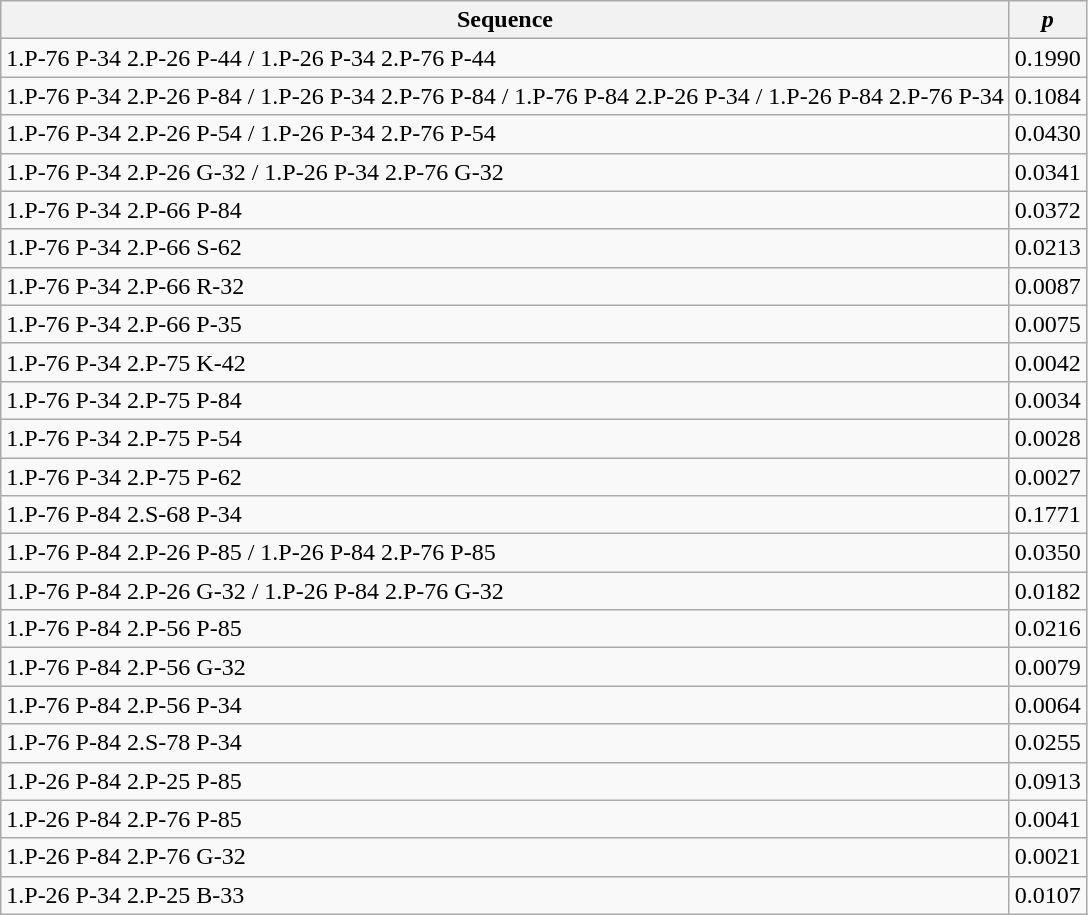<table class='wikitable sortable'>
<tr>
<th>Sequence</th>
<th><em>p</em></th>
</tr>
<tr>
<td>1.P-76 P-34 2.P-26 P-44 / 1.P-26 P-34 2.P-76 P-44</td>
<td>0.1990</td>
</tr>
<tr>
<td>1.P-76 P-34 2.P-26 P-84 / 1.P-26 P-34 2.P-76 P-84 / 1.P-76 P-84 2.P-26 P-34 / 1.P-26 P-84 2.P-76 P-34</td>
<td>0.1084</td>
</tr>
<tr>
<td>1.P-76 P-34 2.P-26 P-54 / 1.P-26 P-34 2.P-76 P-54</td>
<td>0.0430</td>
</tr>
<tr>
<td>1.P-76 P-34 2.P-26 G-32 / 1.P-26 P-34 2.P-76 G-32</td>
<td>0.0341</td>
</tr>
<tr>
<td>1.P-76 P-34 2.P-66 P-84</td>
<td>0.0372</td>
</tr>
<tr>
<td>1.P-76 P-34 2.P-66 S-62</td>
<td>0.0213</td>
</tr>
<tr>
<td>1.P-76 P-34 2.P-66 R-32</td>
<td>0.0087</td>
</tr>
<tr>
<td>1.P-76 P-34 2.P-66 P-35</td>
<td>0.0075</td>
</tr>
<tr>
<td>1.P-76 P-34 2.P-75 K-42</td>
<td>0.0042</td>
</tr>
<tr>
<td>1.P-76 P-34 2.P-75 P-84</td>
<td>0.0034</td>
</tr>
<tr>
<td>1.P-76 P-34 2.P-75 P-54</td>
<td>0.0028</td>
</tr>
<tr>
<td>1.P-76 P-34 2.P-75 P-62</td>
<td>0.0027</td>
</tr>
<tr>
<td>1.P-76 P-84 2.S-68 P-34</td>
<td>0.1771</td>
</tr>
<tr>
<td>1.P-76 P-84 2.P-26 P-85 / 1.P-26 P-84 2.P-76 P-85</td>
<td>0.0350</td>
</tr>
<tr>
<td>1.P-76 P-84 2.P-26 G-32 / 1.P-26 P-84 2.P-76 G-32</td>
<td>0.0182</td>
</tr>
<tr>
<td>1.P-76 P-84 2.P-56 P-85</td>
<td>0.0216</td>
</tr>
<tr>
<td>1.P-76 P-84 2.P-56 G-32</td>
<td>0.0079</td>
</tr>
<tr>
<td>1.P-76 P-84 2.P-56 P-34</td>
<td>0.0064</td>
</tr>
<tr>
<td>1.P-76 P-84 2.S-78 P-34</td>
<td>0.0255</td>
</tr>
<tr>
<td>1.P-26 P-84 2.P-25 P-85</td>
<td>0.0913</td>
</tr>
<tr>
<td>1.P-26 P-84 2.P-76 P-85</td>
<td>0.0041</td>
</tr>
<tr>
<td>1.P-26 P-84 2.P-76 G-32</td>
<td>0.0021</td>
</tr>
<tr>
<td>1.P-26 P-34 2.P-25 B-33</td>
<td>0.0107</td>
</tr>
</table>
